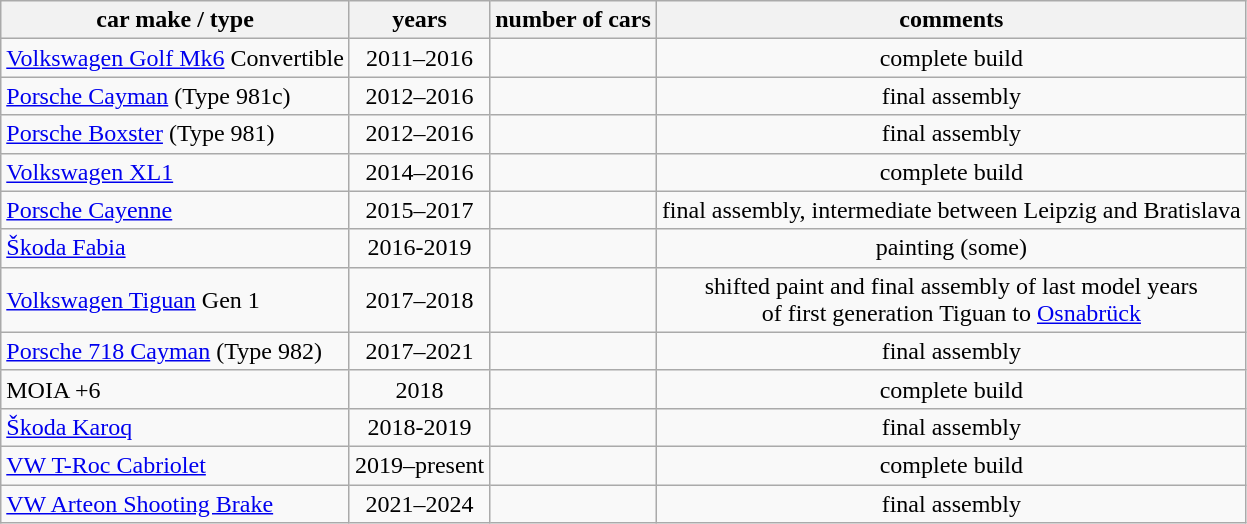<table class="wikitable sortable" style="text-align:center; cell-align:top;">
<tr>
<th>car make / type</th>
<th>years</th>
<th>number of cars</th>
<th class="unsortable">comments</th>
</tr>
<tr>
<td align="left"><a href='#'>Volkswagen Golf Mk6</a> Convertible</td>
<td>2011–2016</td>
<td></td>
<td>complete build</td>
</tr>
<tr>
<td align="left"><a href='#'>Porsche Cayman</a> (Type 981c)</td>
<td>2012–2016</td>
<td></td>
<td>final assembly</td>
</tr>
<tr>
<td align="left"><a href='#'>Porsche Boxster</a> (Type 981)</td>
<td>2012–2016</td>
<td></td>
<td>final assembly</td>
</tr>
<tr>
<td align="left"><a href='#'>Volkswagen XL1</a></td>
<td>2014–2016</td>
<td></td>
<td>complete build</td>
</tr>
<tr>
<td align="left"><a href='#'>Porsche Cayenne</a></td>
<td>2015–2017</td>
<td></td>
<td>final assembly, intermediate between Leipzig and Bratislava</td>
</tr>
<tr>
<td align="left"><a href='#'>Škoda Fabia</a></td>
<td>2016-2019</td>
<td></td>
<td>painting (some)</td>
</tr>
<tr>
<td align="left"><a href='#'>Volkswagen Tiguan</a> Gen 1</td>
<td>2017–2018</td>
<td></td>
<td>shifted paint and final assembly of last model years <br> of first generation Tiguan to <a href='#'>Osnabrück</a></td>
</tr>
<tr>
<td align="left"><a href='#'>Porsche 718 Cayman</a> (Type 982)</td>
<td>2017–2021</td>
<td></td>
<td>final assembly</td>
</tr>
<tr>
<td align="left">MOIA +6</td>
<td>2018</td>
<td></td>
<td>complete build</td>
</tr>
<tr>
<td align="left"><a href='#'>Škoda Karoq</a></td>
<td>2018-2019</td>
<td></td>
<td>final assembly</td>
</tr>
<tr>
<td align="left"><a href='#'>VW T-Roc Cabriolet</a></td>
<td>2019–present</td>
<td></td>
<td>complete build</td>
</tr>
<tr>
<td align="left"><a href='#'>VW Arteon Shooting Brake</a></td>
<td>2021–2024</td>
<td></td>
<td>final assembly</td>
</tr>
</table>
